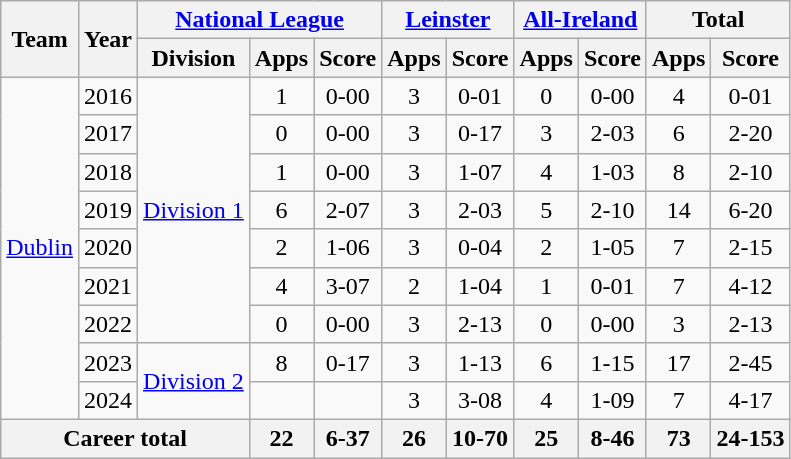<table class="wikitable" style="text-align:center">
<tr>
<th rowspan="2">Team</th>
<th rowspan="2">Year</th>
<th colspan="3"><a href='#'>National League</a></th>
<th colspan="2"><a href='#'>Leinster</a></th>
<th colspan="2"><a href='#'>All-Ireland</a></th>
<th colspan="2">Total</th>
</tr>
<tr>
<th>Division</th>
<th>Apps</th>
<th>Score</th>
<th>Apps</th>
<th>Score</th>
<th>Apps</th>
<th>Score</th>
<th>Apps</th>
<th>Score</th>
</tr>
<tr>
<td rowspan="9"><a href='#'>Dublin</a></td>
<td>2016</td>
<td rowspan="7"><a href='#'>Division 1</a></td>
<td>1</td>
<td>0-00</td>
<td>3</td>
<td>0-01</td>
<td>0</td>
<td>0-00</td>
<td>4</td>
<td>0-01</td>
</tr>
<tr>
<td>2017</td>
<td>0</td>
<td>0-00</td>
<td>3</td>
<td>0-17</td>
<td>3</td>
<td>2-03</td>
<td>6</td>
<td>2-20</td>
</tr>
<tr>
<td>2018</td>
<td>1</td>
<td>0-00</td>
<td>3</td>
<td>1-07</td>
<td>4</td>
<td>1-03</td>
<td>8</td>
<td>2-10</td>
</tr>
<tr>
<td>2019</td>
<td>6</td>
<td>2-07</td>
<td>3</td>
<td>2-03</td>
<td>5</td>
<td>2-10</td>
<td>14</td>
<td>6-20</td>
</tr>
<tr>
<td>2020</td>
<td>2</td>
<td>1-06</td>
<td>3</td>
<td>0-04</td>
<td>2</td>
<td>1-05</td>
<td>7</td>
<td>2-15</td>
</tr>
<tr>
<td>2021</td>
<td>4</td>
<td>3-07</td>
<td>2</td>
<td>1-04</td>
<td>1</td>
<td>0-01</td>
<td>7</td>
<td>4-12</td>
</tr>
<tr>
<td>2022</td>
<td>0</td>
<td>0-00</td>
<td>3</td>
<td>2-13</td>
<td>0</td>
<td>0-00</td>
<td>3</td>
<td>2-13</td>
</tr>
<tr>
<td>2023</td>
<td rowspan="2"><a href='#'>Division 2</a></td>
<td>8</td>
<td>0-17</td>
<td>3</td>
<td>1-13</td>
<td>6</td>
<td>1-15</td>
<td>17</td>
<td>2-45</td>
</tr>
<tr>
<td>2024</td>
<td></td>
<td></td>
<td>3</td>
<td>3-08</td>
<td>4</td>
<td>1-09</td>
<td>7</td>
<td>4-17</td>
</tr>
<tr>
<th colspan="3">Career total</th>
<th>22</th>
<th>6-37</th>
<th>26</th>
<th>10-70</th>
<th>25</th>
<th>8-46</th>
<th>73</th>
<th>24-153</th>
</tr>
</table>
